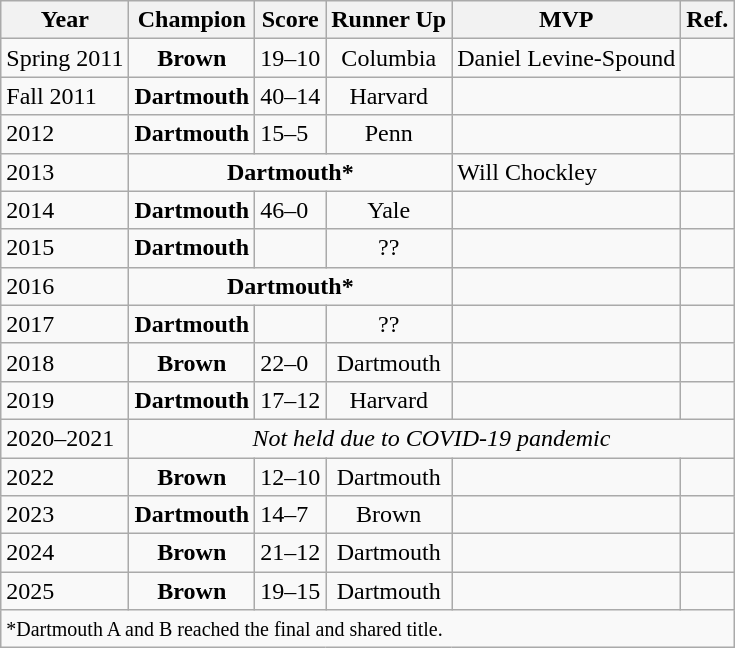<table class=wikitable>
<tr>
<th>Year</th>
<th>Champion</th>
<th>Score</th>
<th>Runner Up</th>
<th>MVP</th>
<th>Ref.</th>
</tr>
<tr>
<td>Spring 2011</td>
<td align=center><strong>Brown</strong></td>
<td>19–10</td>
<td align=center>Columbia</td>
<td>Daniel Levine-Spound</td>
<td></td>
</tr>
<tr>
<td>Fall 2011</td>
<td align=center><strong>Dartmouth</strong></td>
<td>40–14</td>
<td align=center>Harvard</td>
<td></td>
<td></td>
</tr>
<tr>
<td>2012</td>
<td align=center><strong>Dartmouth</strong></td>
<td>15–5</td>
<td align=center>Penn</td>
<td></td>
<td></td>
</tr>
<tr>
<td>2013</td>
<td colspan=3 align=center><strong>Dartmouth*</strong></td>
<td>Will Chockley</td>
<td></td>
</tr>
<tr>
<td>2014</td>
<td align=center><strong>Dartmouth</strong></td>
<td>46–0</td>
<td align=center>Yale</td>
<td></td>
<td></td>
</tr>
<tr>
<td>2015</td>
<td align=center><strong>Dartmouth</strong></td>
<td></td>
<td align=center>??</td>
<td></td>
<td></td>
</tr>
<tr>
<td>2016</td>
<td colspan=3  align=center><strong>Dartmouth*</strong></td>
<td></td>
<td></td>
</tr>
<tr>
<td>2017</td>
<td align=center><strong>Dartmouth</strong></td>
<td></td>
<td align=center>??</td>
<td></td>
<td></td>
</tr>
<tr>
<td>2018</td>
<td align=center><strong>Brown</strong></td>
<td>22–0</td>
<td align=center>Dartmouth</td>
<td></td>
<td></td>
</tr>
<tr>
<td>2019</td>
<td align=center><strong>Dartmouth</strong></td>
<td>17–12</td>
<td align=center>Harvard</td>
<td></td>
<td></td>
</tr>
<tr>
<td>2020–2021</td>
<td colspan=5 align=center><em>Not held due to COVID-19 pandemic</em></td>
</tr>
<tr>
<td>2022</td>
<td align=center><strong>Brown</strong></td>
<td>12–10</td>
<td align=center>Dartmouth</td>
<td></td>
<td></td>
</tr>
<tr>
<td>2023</td>
<td align=center><strong>Dartmouth</strong></td>
<td>14–7</td>
<td align=center>Brown</td>
<td></td>
<td></td>
</tr>
<tr>
<td>2024</td>
<td align=center><strong>Brown</strong></td>
<td>21–12</td>
<td align=center>Dartmouth</td>
<td></td>
<td></td>
</tr>
<tr>
<td>2025</td>
<td align=center><strong>Brown</strong></td>
<td>19–15</td>
<td align=center>Dartmouth</td>
<td></td>
<td></td>
</tr>
<tr>
<td colspan=6><small>*Dartmouth A and B reached the final and shared title.</small></td>
</tr>
</table>
